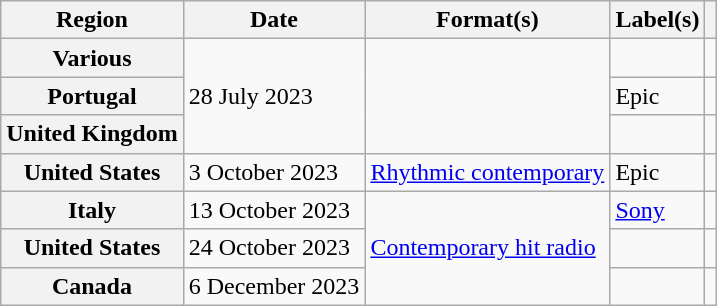<table class="wikitable plainrowheaders">
<tr>
<th scope="col">Region</th>
<th scope="col">Date</th>
<th scope="col">Format(s)</th>
<th scope="col">Label(s)</th>
<th scope="col"></th>
</tr>
<tr>
<th scope="row">Various</th>
<td rowspan="3">28 July 2023</td>
<td rowspan="3"></td>
<td></td>
<td align="center"></td>
</tr>
<tr>
<th scope="row">Portugal</th>
<td>Epic</td>
<td align="center"></td>
</tr>
<tr>
<th scope="row">United Kingdom</th>
<td></td>
<td align="center"></td>
</tr>
<tr>
<th scope="row">United States</th>
<td>3 October 2023</td>
<td><a href='#'>Rhythmic contemporary</a></td>
<td>Epic</td>
<td align="center"></td>
</tr>
<tr>
<th scope="row">Italy</th>
<td>13 October 2023</td>
<td rowspan="3"><a href='#'>Contemporary hit radio</a></td>
<td><a href='#'>Sony</a></td>
<td align="center"></td>
</tr>
<tr>
<th scope="row">United States</th>
<td>24 October 2023</td>
<td></td>
<td align="center"></td>
</tr>
<tr>
<th scope="row">Canada</th>
<td>6 December 2023</td>
<td></td>
<td align="center"></td>
</tr>
</table>
